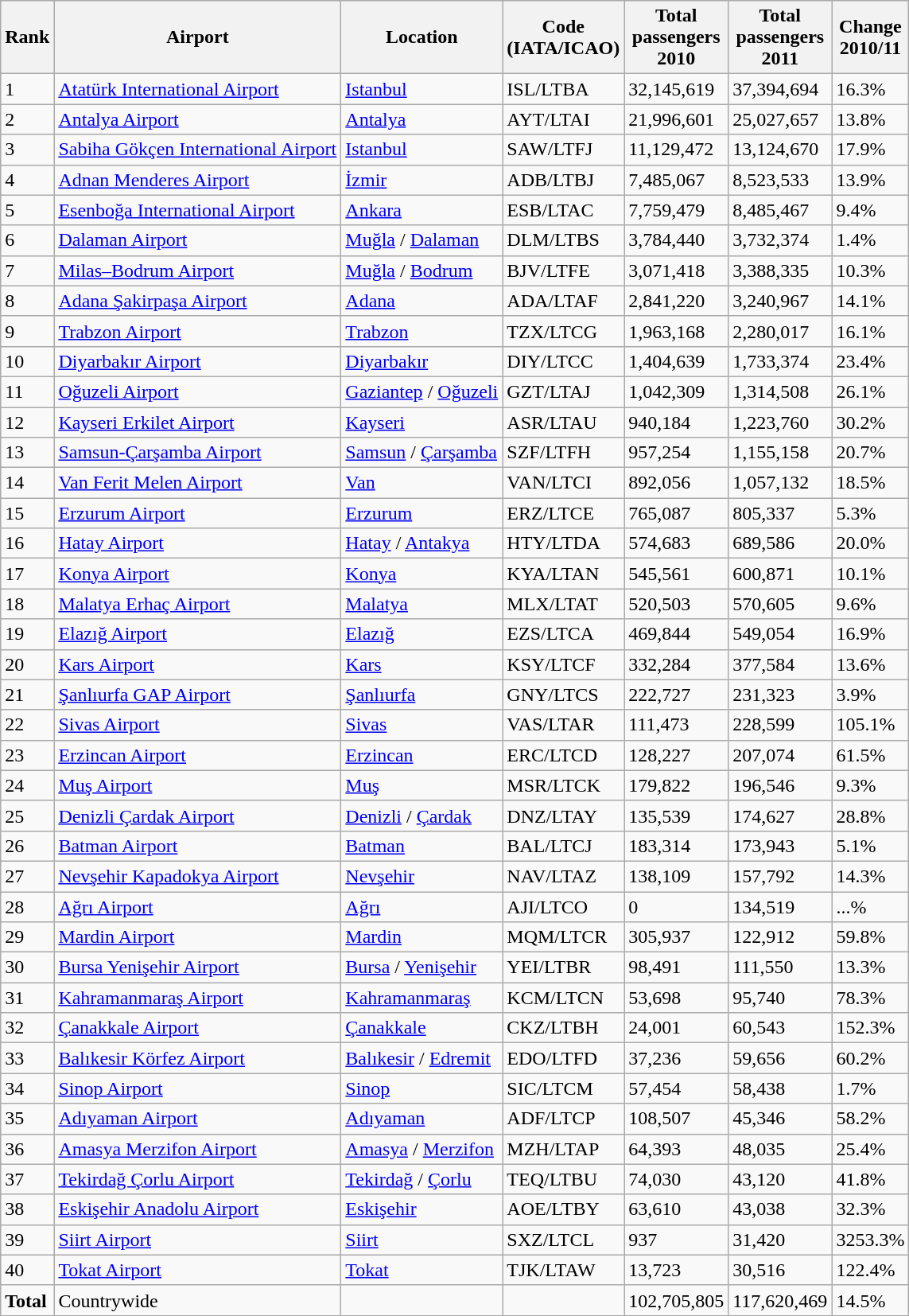<table class="wikitable sortable">
<tr>
<th>Rank</th>
<th>Airport</th>
<th>Location</th>
<th>Code<br>(IATA/ICAO)</th>
<th>Total<br>passengers<br>2010</th>
<th>Total<br>passengers<br>2011</th>
<th>Change<br>2010/11</th>
</tr>
<tr>
<td>1</td>
<td><a href='#'>Atatürk International Airport</a></td>
<td><a href='#'>Istanbul</a></td>
<td>ISL/LTBA</td>
<td>32,145,619</td>
<td>37,394,694</td>
<td>16.3%</td>
</tr>
<tr>
<td>2</td>
<td><a href='#'>Antalya Airport</a></td>
<td><a href='#'>Antalya</a></td>
<td>AYT/LTAI</td>
<td>21,996,601</td>
<td>25,027,657</td>
<td>13.8%</td>
</tr>
<tr>
<td>3</td>
<td><a href='#'>Sabiha Gökçen International Airport</a></td>
<td><a href='#'>Istanbul</a></td>
<td>SAW/LTFJ</td>
<td>11,129,472</td>
<td>13,124,670</td>
<td>17.9%</td>
</tr>
<tr>
<td>4</td>
<td><a href='#'>Adnan Menderes Airport</a></td>
<td><a href='#'>İzmir</a></td>
<td>ADB/LTBJ</td>
<td>7,485,067</td>
<td>8,523,533</td>
<td>13.9%</td>
</tr>
<tr>
<td>5</td>
<td><a href='#'>Esenboğa International Airport</a></td>
<td><a href='#'>Ankara</a></td>
<td>ESB/LTAC</td>
<td>7,759,479</td>
<td>8,485,467</td>
<td>9.4%</td>
</tr>
<tr>
<td>6</td>
<td><a href='#'>Dalaman Airport</a></td>
<td><a href='#'>Muğla</a> / <a href='#'>Dalaman</a></td>
<td>DLM/LTBS</td>
<td>3,784,440</td>
<td>3,732,374</td>
<td>1.4%</td>
</tr>
<tr>
<td>7</td>
<td><a href='#'>Milas–Bodrum Airport</a></td>
<td><a href='#'>Muğla</a> / <a href='#'>Bodrum</a></td>
<td>BJV/LTFE</td>
<td>3,071,418</td>
<td>3,388,335</td>
<td>10.3%</td>
</tr>
<tr>
<td>8</td>
<td><a href='#'>Adana Şakirpaşa Airport</a></td>
<td><a href='#'>Adana</a></td>
<td>ADA/LTAF</td>
<td>2,841,220</td>
<td>3,240,967</td>
<td>14.1%</td>
</tr>
<tr>
<td>9</td>
<td><a href='#'>Trabzon Airport</a></td>
<td><a href='#'>Trabzon</a></td>
<td>TZX/LTCG</td>
<td>1,963,168</td>
<td>2,280,017</td>
<td>16.1%</td>
</tr>
<tr>
<td>10</td>
<td><a href='#'>Diyarbakır Airport</a></td>
<td><a href='#'>Diyarbakır</a></td>
<td>DIY/LTCC</td>
<td>1,404,639</td>
<td>1,733,374</td>
<td>23.4%</td>
</tr>
<tr>
<td>11</td>
<td><a href='#'>Oğuzeli Airport</a></td>
<td><a href='#'>Gaziantep</a> / <a href='#'>Oğuzeli</a></td>
<td>GZT/LTAJ</td>
<td>1,042,309</td>
<td>1,314,508</td>
<td>26.1%</td>
</tr>
<tr>
<td>12</td>
<td><a href='#'>Kayseri Erkilet Airport</a></td>
<td><a href='#'>Kayseri</a></td>
<td>ASR/LTAU</td>
<td>940,184</td>
<td>1,223,760</td>
<td>30.2%</td>
</tr>
<tr>
<td>13</td>
<td><a href='#'>Samsun-Çarşamba Airport</a></td>
<td><a href='#'>Samsun</a> / <a href='#'>Çarşamba</a></td>
<td>SZF/LTFH</td>
<td>957,254</td>
<td>1,155,158</td>
<td>20.7%</td>
</tr>
<tr>
<td>14</td>
<td><a href='#'>Van Ferit Melen Airport</a></td>
<td><a href='#'>Van</a></td>
<td>VAN/LTCI</td>
<td>892,056</td>
<td>1,057,132</td>
<td>18.5%</td>
</tr>
<tr>
<td>15</td>
<td><a href='#'>Erzurum Airport</a></td>
<td><a href='#'>Erzurum</a></td>
<td>ERZ/LTCE</td>
<td>765,087</td>
<td>805,337</td>
<td>5.3%</td>
</tr>
<tr>
<td>16</td>
<td><a href='#'>Hatay Airport</a></td>
<td><a href='#'>Hatay</a> / <a href='#'>Antakya</a></td>
<td>HTY/LTDA</td>
<td>574,683</td>
<td>689,586</td>
<td>20.0%</td>
</tr>
<tr>
<td>17</td>
<td><a href='#'>Konya Airport</a></td>
<td><a href='#'>Konya</a></td>
<td>KYA/LTAN</td>
<td>545,561</td>
<td>600,871</td>
<td>10.1%</td>
</tr>
<tr>
<td>18</td>
<td><a href='#'>Malatya Erhaç Airport</a></td>
<td><a href='#'>Malatya</a></td>
<td>MLX/LTAT</td>
<td>520,503</td>
<td>570,605</td>
<td>9.6%</td>
</tr>
<tr>
<td>19</td>
<td><a href='#'>Elazığ Airport</a></td>
<td><a href='#'>Elazığ</a></td>
<td>EZS/LTCA</td>
<td>469,844</td>
<td>549,054</td>
<td>16.9%</td>
</tr>
<tr>
<td>20</td>
<td><a href='#'>Kars Airport</a></td>
<td><a href='#'>Kars</a></td>
<td>KSY/LTCF</td>
<td>332,284</td>
<td>377,584</td>
<td>13.6%</td>
</tr>
<tr>
<td>21</td>
<td><a href='#'>Şanlıurfa GAP Airport</a></td>
<td><a href='#'>Şanlıurfa</a></td>
<td>GNY/LTCS</td>
<td>222,727</td>
<td>231,323</td>
<td>3.9%</td>
</tr>
<tr>
<td>22</td>
<td><a href='#'>Sivas Airport</a></td>
<td><a href='#'>Sivas</a></td>
<td>VAS/LTAR</td>
<td>111,473</td>
<td>228,599</td>
<td>105.1%</td>
</tr>
<tr>
<td>23</td>
<td><a href='#'>Erzincan Airport</a></td>
<td><a href='#'>Erzincan</a></td>
<td>ERC/LTCD</td>
<td>128,227</td>
<td>207,074</td>
<td>61.5%</td>
</tr>
<tr>
<td>24</td>
<td><a href='#'>Muş Airport</a></td>
<td><a href='#'>Muş</a></td>
<td>MSR/LTCK</td>
<td>179,822</td>
<td>196,546</td>
<td>9.3%</td>
</tr>
<tr>
<td>25</td>
<td><a href='#'>Denizli Çardak Airport</a></td>
<td><a href='#'>Denizli</a> / <a href='#'>Çardak</a></td>
<td>DNZ/LTAY</td>
<td>135,539</td>
<td>174,627</td>
<td>28.8%</td>
</tr>
<tr>
<td>26</td>
<td><a href='#'>Batman Airport</a></td>
<td><a href='#'>Batman</a></td>
<td>BAL/LTCJ</td>
<td>183,314</td>
<td>173,943</td>
<td>5.1%</td>
</tr>
<tr>
<td>27</td>
<td><a href='#'>Nevşehir Kapadokya Airport</a></td>
<td><a href='#'>Nevşehir</a></td>
<td>NAV/LTAZ</td>
<td>138,109</td>
<td>157,792</td>
<td>14.3%</td>
</tr>
<tr>
<td>28</td>
<td><a href='#'>Ağrı Airport</a></td>
<td><a href='#'>Ağrı</a></td>
<td>AJI/LTCO</td>
<td>0</td>
<td>134,519</td>
<td>...%</td>
</tr>
<tr>
<td>29</td>
<td><a href='#'>Mardin Airport</a></td>
<td><a href='#'>Mardin</a></td>
<td>MQM/LTCR</td>
<td>305,937</td>
<td>122,912</td>
<td>59.8%</td>
</tr>
<tr>
<td>30</td>
<td><a href='#'>Bursa Yenişehir Airport</a></td>
<td><a href='#'>Bursa</a> / <a href='#'>Yenişehir</a></td>
<td>YEI/LTBR</td>
<td>98,491</td>
<td>111,550</td>
<td>13.3%</td>
</tr>
<tr>
<td>31</td>
<td><a href='#'>Kahramanmaraş Airport</a></td>
<td><a href='#'>Kahramanmaraş</a></td>
<td>KCM/LTCN</td>
<td>53,698</td>
<td>95,740</td>
<td>78.3%</td>
</tr>
<tr>
<td>32</td>
<td><a href='#'>Çanakkale Airport</a></td>
<td><a href='#'>Çanakkale</a></td>
<td>CKZ/LTBH</td>
<td>24,001</td>
<td>60,543</td>
<td>152.3%</td>
</tr>
<tr>
<td>33</td>
<td><a href='#'>Balıkesir Körfez Airport</a></td>
<td><a href='#'>Balıkesir</a> / <a href='#'>Edremit</a></td>
<td>EDO/LTFD</td>
<td>37,236</td>
<td>59,656</td>
<td>60.2%</td>
</tr>
<tr>
<td>34</td>
<td><a href='#'>Sinop Airport</a></td>
<td><a href='#'>Sinop</a></td>
<td>SIC/LTCM</td>
<td>57,454</td>
<td>58,438</td>
<td>1.7%</td>
</tr>
<tr>
<td>35</td>
<td><a href='#'>Adıyaman Airport</a></td>
<td><a href='#'>Adıyaman</a></td>
<td>ADF/LTCP</td>
<td>108,507</td>
<td>45,346</td>
<td>58.2%</td>
</tr>
<tr>
<td>36</td>
<td><a href='#'>Amasya Merzifon Airport</a></td>
<td><a href='#'>Amasya</a> / <a href='#'>Merzifon</a></td>
<td>MZH/LTAP</td>
<td>64,393</td>
<td>48,035</td>
<td>25.4%</td>
</tr>
<tr>
<td>37</td>
<td><a href='#'>Tekirdağ Çorlu Airport</a></td>
<td><a href='#'>Tekirdağ</a> / <a href='#'>Çorlu</a></td>
<td>TEQ/LTBU</td>
<td>74,030</td>
<td>43,120</td>
<td>41.8%</td>
</tr>
<tr>
<td>38</td>
<td><a href='#'>Eskişehir Anadolu Airport</a></td>
<td><a href='#'>Eskişehir</a></td>
<td>AOE/LTBY</td>
<td>63,610</td>
<td>43,038</td>
<td>32.3%</td>
</tr>
<tr>
<td>39</td>
<td><a href='#'>Siirt Airport</a></td>
<td><a href='#'>Siirt</a></td>
<td>SXZ/LTCL</td>
<td>937</td>
<td>31,420</td>
<td>3253.3%</td>
</tr>
<tr>
<td>40</td>
<td><a href='#'>Tokat Airport</a></td>
<td><a href='#'>Tokat</a></td>
<td>TJK/LTAW</td>
<td>13,723</td>
<td>30,516</td>
<td>122.4%</td>
</tr>
<tr>
<td><strong>Total</strong></td>
<td>Countrywide</td>
<td></td>
<td></td>
<td>102,705,805</td>
<td>117,620,469</td>
<td>14.5%</td>
</tr>
</table>
